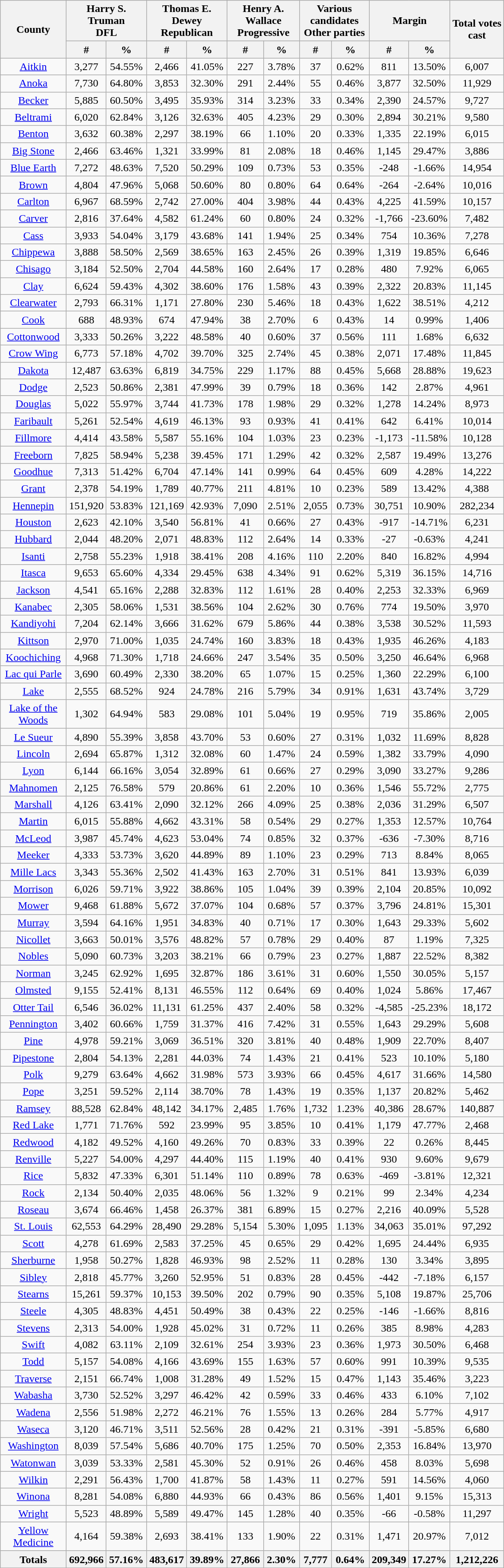<table width="60%" class="wikitable sortable">
<tr>
<th style="text-align:center;" rowspan="2">County</th>
<th style="text-align:center;" colspan="2">Harry S. Truman<br>DFL</th>
<th style="text-align:center;" colspan="2">Thomas E. Dewey<br>Republican</th>
<th style="text-align:center;" colspan="2">Henry A. Wallace<br>Progressive</th>
<th style="text-align:center;" colspan="2">Various candidates<br>Other parties</th>
<th style="text-align:center;" colspan="2">Margin</th>
<th style="text-align:center;" rowspan="2">Total votes cast</th>
</tr>
<tr>
<th style="text-align:center;" data-sort-type="number">#</th>
<th style="text-align:center;" data-sort-type="number">%</th>
<th style="text-align:center;" data-sort-type="number">#</th>
<th style="text-align:center;" data-sort-type="number">%</th>
<th style="text-align:center;" data-sort-type="number">#</th>
<th style="text-align:center;" data-sort-type="number">%</th>
<th style="text-align:center;" data-sort-type="number">#</th>
<th style="text-align:center;" data-sort-type="number">%</th>
<th style="text-align:center;" data-sort-type="number">#</th>
<th style="text-align:center;" data-sort-type="number">%</th>
</tr>
<tr style="text-align:center;">
<td><a href='#'>Aitkin</a></td>
<td>3,277</td>
<td>54.55%</td>
<td>2,466</td>
<td>41.05%</td>
<td>227</td>
<td>3.78%</td>
<td>37</td>
<td>0.62%</td>
<td>811</td>
<td>13.50%</td>
<td>6,007</td>
</tr>
<tr style="text-align:center;">
<td><a href='#'>Anoka</a></td>
<td>7,730</td>
<td>64.80%</td>
<td>3,853</td>
<td>32.30%</td>
<td>291</td>
<td>2.44%</td>
<td>55</td>
<td>0.46%</td>
<td>3,877</td>
<td>32.50%</td>
<td>11,929</td>
</tr>
<tr style="text-align:center;">
<td><a href='#'>Becker</a></td>
<td>5,885</td>
<td>60.50%</td>
<td>3,495</td>
<td>35.93%</td>
<td>314</td>
<td>3.23%</td>
<td>33</td>
<td>0.34%</td>
<td>2,390</td>
<td>24.57%</td>
<td>9,727</td>
</tr>
<tr style="text-align:center;">
<td><a href='#'>Beltrami</a></td>
<td>6,020</td>
<td>62.84%</td>
<td>3,126</td>
<td>32.63%</td>
<td>405</td>
<td>4.23%</td>
<td>29</td>
<td>0.30%</td>
<td>2,894</td>
<td>30.21%</td>
<td>9,580</td>
</tr>
<tr style="text-align:center;">
<td><a href='#'>Benton</a></td>
<td>3,632</td>
<td>60.38%</td>
<td>2,297</td>
<td>38.19%</td>
<td>66</td>
<td>1.10%</td>
<td>20</td>
<td>0.33%</td>
<td>1,335</td>
<td>22.19%</td>
<td>6,015</td>
</tr>
<tr style="text-align:center;">
<td><a href='#'>Big Stone</a></td>
<td>2,466</td>
<td>63.46%</td>
<td>1,321</td>
<td>33.99%</td>
<td>81</td>
<td>2.08%</td>
<td>18</td>
<td>0.46%</td>
<td>1,145</td>
<td>29.47%</td>
<td>3,886</td>
</tr>
<tr style="text-align:center;">
<td><a href='#'>Blue Earth</a></td>
<td>7,272</td>
<td>48.63%</td>
<td>7,520</td>
<td>50.29%</td>
<td>109</td>
<td>0.73%</td>
<td>53</td>
<td>0.35%</td>
<td>-248</td>
<td>-1.66%</td>
<td>14,954</td>
</tr>
<tr style="text-align:center;">
<td><a href='#'>Brown</a></td>
<td>4,804</td>
<td>47.96%</td>
<td>5,068</td>
<td>50.60%</td>
<td>80</td>
<td>0.80%</td>
<td>64</td>
<td>0.64%</td>
<td>-264</td>
<td>-2.64%</td>
<td>10,016</td>
</tr>
<tr style="text-align:center;">
<td><a href='#'>Carlton</a></td>
<td>6,967</td>
<td>68.59%</td>
<td>2,742</td>
<td>27.00%</td>
<td>404</td>
<td>3.98%</td>
<td>44</td>
<td>0.43%</td>
<td>4,225</td>
<td>41.59%</td>
<td>10,157</td>
</tr>
<tr style="text-align:center;">
<td><a href='#'>Carver</a></td>
<td>2,816</td>
<td>37.64%</td>
<td>4,582</td>
<td>61.24%</td>
<td>60</td>
<td>0.80%</td>
<td>24</td>
<td>0.32%</td>
<td>-1,766</td>
<td>-23.60%</td>
<td>7,482</td>
</tr>
<tr style="text-align:center;">
<td><a href='#'>Cass</a></td>
<td>3,933</td>
<td>54.04%</td>
<td>3,179</td>
<td>43.68%</td>
<td>141</td>
<td>1.94%</td>
<td>25</td>
<td>0.34%</td>
<td>754</td>
<td>10.36%</td>
<td>7,278</td>
</tr>
<tr style="text-align:center;">
<td><a href='#'>Chippewa</a></td>
<td>3,888</td>
<td>58.50%</td>
<td>2,569</td>
<td>38.65%</td>
<td>163</td>
<td>2.45%</td>
<td>26</td>
<td>0.39%</td>
<td>1,319</td>
<td>19.85%</td>
<td>6,646</td>
</tr>
<tr style="text-align:center;">
<td><a href='#'>Chisago</a></td>
<td>3,184</td>
<td>52.50%</td>
<td>2,704</td>
<td>44.58%</td>
<td>160</td>
<td>2.64%</td>
<td>17</td>
<td>0.28%</td>
<td>480</td>
<td>7.92%</td>
<td>6,065</td>
</tr>
<tr style="text-align:center;">
<td><a href='#'>Clay</a></td>
<td>6,624</td>
<td>59.43%</td>
<td>4,302</td>
<td>38.60%</td>
<td>176</td>
<td>1.58%</td>
<td>43</td>
<td>0.39%</td>
<td>2,322</td>
<td>20.83%</td>
<td>11,145</td>
</tr>
<tr style="text-align:center;">
<td><a href='#'>Clearwater</a></td>
<td>2,793</td>
<td>66.31%</td>
<td>1,171</td>
<td>27.80%</td>
<td>230</td>
<td>5.46%</td>
<td>18</td>
<td>0.43%</td>
<td>1,622</td>
<td>38.51%</td>
<td>4,212</td>
</tr>
<tr style="text-align:center;">
<td><a href='#'>Cook</a></td>
<td>688</td>
<td>48.93%</td>
<td>674</td>
<td>47.94%</td>
<td>38</td>
<td>2.70%</td>
<td>6</td>
<td>0.43%</td>
<td>14</td>
<td>0.99%</td>
<td>1,406</td>
</tr>
<tr style="text-align:center;">
<td><a href='#'>Cottonwood</a></td>
<td>3,333</td>
<td>50.26%</td>
<td>3,222</td>
<td>48.58%</td>
<td>40</td>
<td>0.60%</td>
<td>37</td>
<td>0.56%</td>
<td>111</td>
<td>1.68%</td>
<td>6,632</td>
</tr>
<tr style="text-align:center;">
<td><a href='#'>Crow Wing</a></td>
<td>6,773</td>
<td>57.18%</td>
<td>4,702</td>
<td>39.70%</td>
<td>325</td>
<td>2.74%</td>
<td>45</td>
<td>0.38%</td>
<td>2,071</td>
<td>17.48%</td>
<td>11,845</td>
</tr>
<tr style="text-align:center;">
<td><a href='#'>Dakota</a></td>
<td>12,487</td>
<td>63.63%</td>
<td>6,819</td>
<td>34.75%</td>
<td>229</td>
<td>1.17%</td>
<td>88</td>
<td>0.45%</td>
<td>5,668</td>
<td>28.88%</td>
<td>19,623</td>
</tr>
<tr style="text-align:center;">
<td><a href='#'>Dodge</a></td>
<td>2,523</td>
<td>50.86%</td>
<td>2,381</td>
<td>47.99%</td>
<td>39</td>
<td>0.79%</td>
<td>18</td>
<td>0.36%</td>
<td>142</td>
<td>2.87%</td>
<td>4,961</td>
</tr>
<tr style="text-align:center;">
<td><a href='#'>Douglas</a></td>
<td>5,022</td>
<td>55.97%</td>
<td>3,744</td>
<td>41.73%</td>
<td>178</td>
<td>1.98%</td>
<td>29</td>
<td>0.32%</td>
<td>1,278</td>
<td>14.24%</td>
<td>8,973</td>
</tr>
<tr style="text-align:center;">
<td><a href='#'>Faribault</a></td>
<td>5,261</td>
<td>52.54%</td>
<td>4,619</td>
<td>46.13%</td>
<td>93</td>
<td>0.93%</td>
<td>41</td>
<td>0.41%</td>
<td>642</td>
<td>6.41%</td>
<td>10,014</td>
</tr>
<tr style="text-align:center;">
<td><a href='#'>Fillmore</a></td>
<td>4,414</td>
<td>43.58%</td>
<td>5,587</td>
<td>55.16%</td>
<td>104</td>
<td>1.03%</td>
<td>23</td>
<td>0.23%</td>
<td>-1,173</td>
<td>-11.58%</td>
<td>10,128</td>
</tr>
<tr style="text-align:center;">
<td><a href='#'>Freeborn</a></td>
<td>7,825</td>
<td>58.94%</td>
<td>5,238</td>
<td>39.45%</td>
<td>171</td>
<td>1.29%</td>
<td>42</td>
<td>0.32%</td>
<td>2,587</td>
<td>19.49%</td>
<td>13,276</td>
</tr>
<tr style="text-align:center;">
<td><a href='#'>Goodhue</a></td>
<td>7,313</td>
<td>51.42%</td>
<td>6,704</td>
<td>47.14%</td>
<td>141</td>
<td>0.99%</td>
<td>64</td>
<td>0.45%</td>
<td>609</td>
<td>4.28%</td>
<td>14,222</td>
</tr>
<tr style="text-align:center;">
<td><a href='#'>Grant</a></td>
<td>2,378</td>
<td>54.19%</td>
<td>1,789</td>
<td>40.77%</td>
<td>211</td>
<td>4.81%</td>
<td>10</td>
<td>0.23%</td>
<td>589</td>
<td>13.42%</td>
<td>4,388</td>
</tr>
<tr style="text-align:center;">
<td><a href='#'>Hennepin</a></td>
<td>151,920</td>
<td>53.83%</td>
<td>121,169</td>
<td>42.93%</td>
<td>7,090</td>
<td>2.51%</td>
<td>2,055</td>
<td>0.73%</td>
<td>30,751</td>
<td>10.90%</td>
<td>282,234</td>
</tr>
<tr style="text-align:center;">
<td><a href='#'>Houston</a></td>
<td>2,623</td>
<td>42.10%</td>
<td>3,540</td>
<td>56.81%</td>
<td>41</td>
<td>0.66%</td>
<td>27</td>
<td>0.43%</td>
<td>-917</td>
<td>-14.71%</td>
<td>6,231</td>
</tr>
<tr style="text-align:center;">
<td><a href='#'>Hubbard</a></td>
<td>2,044</td>
<td>48.20%</td>
<td>2,071</td>
<td>48.83%</td>
<td>112</td>
<td>2.64%</td>
<td>14</td>
<td>0.33%</td>
<td>-27</td>
<td>-0.63%</td>
<td>4,241</td>
</tr>
<tr style="text-align:center;">
<td><a href='#'>Isanti</a></td>
<td>2,758</td>
<td>55.23%</td>
<td>1,918</td>
<td>38.41%</td>
<td>208</td>
<td>4.16%</td>
<td>110</td>
<td>2.20%</td>
<td>840</td>
<td>16.82%</td>
<td>4,994</td>
</tr>
<tr style="text-align:center;">
<td><a href='#'>Itasca</a></td>
<td>9,653</td>
<td>65.60%</td>
<td>4,334</td>
<td>29.45%</td>
<td>638</td>
<td>4.34%</td>
<td>91</td>
<td>0.62%</td>
<td>5,319</td>
<td>36.15%</td>
<td>14,716</td>
</tr>
<tr style="text-align:center;">
<td><a href='#'>Jackson</a></td>
<td>4,541</td>
<td>65.16%</td>
<td>2,288</td>
<td>32.83%</td>
<td>112</td>
<td>1.61%</td>
<td>28</td>
<td>0.40%</td>
<td>2,253</td>
<td>32.33%</td>
<td>6,969</td>
</tr>
<tr style="text-align:center;">
<td><a href='#'>Kanabec</a></td>
<td>2,305</td>
<td>58.06%</td>
<td>1,531</td>
<td>38.56%</td>
<td>104</td>
<td>2.62%</td>
<td>30</td>
<td>0.76%</td>
<td>774</td>
<td>19.50%</td>
<td>3,970</td>
</tr>
<tr style="text-align:center;">
<td><a href='#'>Kandiyohi</a></td>
<td>7,204</td>
<td>62.14%</td>
<td>3,666</td>
<td>31.62%</td>
<td>679</td>
<td>5.86%</td>
<td>44</td>
<td>0.38%</td>
<td>3,538</td>
<td>30.52%</td>
<td>11,593</td>
</tr>
<tr style="text-align:center;">
<td><a href='#'>Kittson</a></td>
<td>2,970</td>
<td>71.00%</td>
<td>1,035</td>
<td>24.74%</td>
<td>160</td>
<td>3.83%</td>
<td>18</td>
<td>0.43%</td>
<td>1,935</td>
<td>46.26%</td>
<td>4,183</td>
</tr>
<tr style="text-align:center;">
<td><a href='#'>Koochiching</a></td>
<td>4,968</td>
<td>71.30%</td>
<td>1,718</td>
<td>24.66%</td>
<td>247</td>
<td>3.54%</td>
<td>35</td>
<td>0.50%</td>
<td>3,250</td>
<td>46.64%</td>
<td>6,968</td>
</tr>
<tr style="text-align:center;">
<td><a href='#'>Lac qui Parle</a></td>
<td>3,690</td>
<td>60.49%</td>
<td>2,330</td>
<td>38.20%</td>
<td>65</td>
<td>1.07%</td>
<td>15</td>
<td>0.25%</td>
<td>1,360</td>
<td>22.29%</td>
<td>6,100</td>
</tr>
<tr style="text-align:center;">
<td><a href='#'>Lake</a></td>
<td>2,555</td>
<td>68.52%</td>
<td>924</td>
<td>24.78%</td>
<td>216</td>
<td>5.79%</td>
<td>34</td>
<td>0.91%</td>
<td>1,631</td>
<td>43.74%</td>
<td>3,729</td>
</tr>
<tr style="text-align:center;">
<td><a href='#'>Lake of the Woods</a></td>
<td>1,302</td>
<td>64.94%</td>
<td>583</td>
<td>29.08%</td>
<td>101</td>
<td>5.04%</td>
<td>19</td>
<td>0.95%</td>
<td>719</td>
<td>35.86%</td>
<td>2,005</td>
</tr>
<tr style="text-align:center;">
<td><a href='#'>Le Sueur</a></td>
<td>4,890</td>
<td>55.39%</td>
<td>3,858</td>
<td>43.70%</td>
<td>53</td>
<td>0.60%</td>
<td>27</td>
<td>0.31%</td>
<td>1,032</td>
<td>11.69%</td>
<td>8,828</td>
</tr>
<tr style="text-align:center;">
<td><a href='#'>Lincoln</a></td>
<td>2,694</td>
<td>65.87%</td>
<td>1,312</td>
<td>32.08%</td>
<td>60</td>
<td>1.47%</td>
<td>24</td>
<td>0.59%</td>
<td>1,382</td>
<td>33.79%</td>
<td>4,090</td>
</tr>
<tr style="text-align:center;">
<td><a href='#'>Lyon</a></td>
<td>6,144</td>
<td>66.16%</td>
<td>3,054</td>
<td>32.89%</td>
<td>61</td>
<td>0.66%</td>
<td>27</td>
<td>0.29%</td>
<td>3,090</td>
<td>33.27%</td>
<td>9,286</td>
</tr>
<tr style="text-align:center;">
<td><a href='#'>Mahnomen</a></td>
<td>2,125</td>
<td>76.58%</td>
<td>579</td>
<td>20.86%</td>
<td>61</td>
<td>2.20%</td>
<td>10</td>
<td>0.36%</td>
<td>1,546</td>
<td>55.72%</td>
<td>2,775</td>
</tr>
<tr style="text-align:center;">
<td><a href='#'>Marshall</a></td>
<td>4,126</td>
<td>63.41%</td>
<td>2,090</td>
<td>32.12%</td>
<td>266</td>
<td>4.09%</td>
<td>25</td>
<td>0.38%</td>
<td>2,036</td>
<td>31.29%</td>
<td>6,507</td>
</tr>
<tr style="text-align:center;">
<td><a href='#'>Martin</a></td>
<td>6,015</td>
<td>55.88%</td>
<td>4,662</td>
<td>43.31%</td>
<td>58</td>
<td>0.54%</td>
<td>29</td>
<td>0.27%</td>
<td>1,353</td>
<td>12.57%</td>
<td>10,764</td>
</tr>
<tr style="text-align:center;">
<td><a href='#'>McLeod</a></td>
<td>3,987</td>
<td>45.74%</td>
<td>4,623</td>
<td>53.04%</td>
<td>74</td>
<td>0.85%</td>
<td>32</td>
<td>0.37%</td>
<td>-636</td>
<td>-7.30%</td>
<td>8,716</td>
</tr>
<tr style="text-align:center;">
<td><a href='#'>Meeker</a></td>
<td>4,333</td>
<td>53.73%</td>
<td>3,620</td>
<td>44.89%</td>
<td>89</td>
<td>1.10%</td>
<td>23</td>
<td>0.29%</td>
<td>713</td>
<td>8.84%</td>
<td>8,065</td>
</tr>
<tr style="text-align:center;">
<td><a href='#'>Mille Lacs</a></td>
<td>3,343</td>
<td>55.36%</td>
<td>2,502</td>
<td>41.43%</td>
<td>163</td>
<td>2.70%</td>
<td>31</td>
<td>0.51%</td>
<td>841</td>
<td>13.93%</td>
<td>6,039</td>
</tr>
<tr style="text-align:center;">
<td><a href='#'>Morrison</a></td>
<td>6,026</td>
<td>59.71%</td>
<td>3,922</td>
<td>38.86%</td>
<td>105</td>
<td>1.04%</td>
<td>39</td>
<td>0.39%</td>
<td>2,104</td>
<td>20.85%</td>
<td>10,092</td>
</tr>
<tr style="text-align:center;">
<td><a href='#'>Mower</a></td>
<td>9,468</td>
<td>61.88%</td>
<td>5,672</td>
<td>37.07%</td>
<td>104</td>
<td>0.68%</td>
<td>57</td>
<td>0.37%</td>
<td>3,796</td>
<td>24.81%</td>
<td>15,301</td>
</tr>
<tr style="text-align:center;">
<td><a href='#'>Murray</a></td>
<td>3,594</td>
<td>64.16%</td>
<td>1,951</td>
<td>34.83%</td>
<td>40</td>
<td>0.71%</td>
<td>17</td>
<td>0.30%</td>
<td>1,643</td>
<td>29.33%</td>
<td>5,602</td>
</tr>
<tr style="text-align:center;">
<td><a href='#'>Nicollet</a></td>
<td>3,663</td>
<td>50.01%</td>
<td>3,576</td>
<td>48.82%</td>
<td>57</td>
<td>0.78%</td>
<td>29</td>
<td>0.40%</td>
<td>87</td>
<td>1.19%</td>
<td>7,325</td>
</tr>
<tr style="text-align:center;">
<td><a href='#'>Nobles</a></td>
<td>5,090</td>
<td>60.73%</td>
<td>3,203</td>
<td>38.21%</td>
<td>66</td>
<td>0.79%</td>
<td>23</td>
<td>0.27%</td>
<td>1,887</td>
<td>22.52%</td>
<td>8,382</td>
</tr>
<tr style="text-align:center;">
<td><a href='#'>Norman</a></td>
<td>3,245</td>
<td>62.92%</td>
<td>1,695</td>
<td>32.87%</td>
<td>186</td>
<td>3.61%</td>
<td>31</td>
<td>0.60%</td>
<td>1,550</td>
<td>30.05%</td>
<td>5,157</td>
</tr>
<tr style="text-align:center;">
<td><a href='#'>Olmsted</a></td>
<td>9,155</td>
<td>52.41%</td>
<td>8,131</td>
<td>46.55%</td>
<td>112</td>
<td>0.64%</td>
<td>69</td>
<td>0.40%</td>
<td>1,024</td>
<td>5.86%</td>
<td>17,467</td>
</tr>
<tr style="text-align:center;">
<td><a href='#'>Otter Tail</a></td>
<td>6,546</td>
<td>36.02%</td>
<td>11,131</td>
<td>61.25%</td>
<td>437</td>
<td>2.40%</td>
<td>58</td>
<td>0.32%</td>
<td>-4,585</td>
<td>-25.23%</td>
<td>18,172</td>
</tr>
<tr style="text-align:center;">
<td><a href='#'>Pennington</a></td>
<td>3,402</td>
<td>60.66%</td>
<td>1,759</td>
<td>31.37%</td>
<td>416</td>
<td>7.42%</td>
<td>31</td>
<td>0.55%</td>
<td>1,643</td>
<td>29.29%</td>
<td>5,608</td>
</tr>
<tr style="text-align:center;">
<td><a href='#'>Pine</a></td>
<td>4,978</td>
<td>59.21%</td>
<td>3,069</td>
<td>36.51%</td>
<td>320</td>
<td>3.81%</td>
<td>40</td>
<td>0.48%</td>
<td>1,909</td>
<td>22.70%</td>
<td>8,407</td>
</tr>
<tr style="text-align:center;">
<td><a href='#'>Pipestone</a></td>
<td>2,804</td>
<td>54.13%</td>
<td>2,281</td>
<td>44.03%</td>
<td>74</td>
<td>1.43%</td>
<td>21</td>
<td>0.41%</td>
<td>523</td>
<td>10.10%</td>
<td>5,180</td>
</tr>
<tr style="text-align:center;">
<td><a href='#'>Polk</a></td>
<td>9,279</td>
<td>63.64%</td>
<td>4,662</td>
<td>31.98%</td>
<td>573</td>
<td>3.93%</td>
<td>66</td>
<td>0.45%</td>
<td>4,617</td>
<td>31.66%</td>
<td>14,580</td>
</tr>
<tr style="text-align:center;">
<td><a href='#'>Pope</a></td>
<td>3,251</td>
<td>59.52%</td>
<td>2,114</td>
<td>38.70%</td>
<td>78</td>
<td>1.43%</td>
<td>19</td>
<td>0.35%</td>
<td>1,137</td>
<td>20.82%</td>
<td>5,462</td>
</tr>
<tr style="text-align:center;">
<td><a href='#'>Ramsey</a></td>
<td>88,528</td>
<td>62.84%</td>
<td>48,142</td>
<td>34.17%</td>
<td>2,485</td>
<td>1.76%</td>
<td>1,732</td>
<td>1.23%</td>
<td>40,386</td>
<td>28.67%</td>
<td>140,887</td>
</tr>
<tr style="text-align:center;">
<td><a href='#'>Red Lake</a></td>
<td>1,771</td>
<td>71.76%</td>
<td>592</td>
<td>23.99%</td>
<td>95</td>
<td>3.85%</td>
<td>10</td>
<td>0.41%</td>
<td>1,179</td>
<td>47.77%</td>
<td>2,468</td>
</tr>
<tr style="text-align:center;">
<td><a href='#'>Redwood</a></td>
<td>4,182</td>
<td>49.52%</td>
<td>4,160</td>
<td>49.26%</td>
<td>70</td>
<td>0.83%</td>
<td>33</td>
<td>0.39%</td>
<td>22</td>
<td>0.26%</td>
<td>8,445</td>
</tr>
<tr style="text-align:center;">
<td><a href='#'>Renville</a></td>
<td>5,227</td>
<td>54.00%</td>
<td>4,297</td>
<td>44.40%</td>
<td>115</td>
<td>1.19%</td>
<td>40</td>
<td>0.41%</td>
<td>930</td>
<td>9.60%</td>
<td>9,679</td>
</tr>
<tr style="text-align:center;">
<td><a href='#'>Rice</a></td>
<td>5,832</td>
<td>47.33%</td>
<td>6,301</td>
<td>51.14%</td>
<td>110</td>
<td>0.89%</td>
<td>78</td>
<td>0.63%</td>
<td>-469</td>
<td>-3.81%</td>
<td>12,321</td>
</tr>
<tr style="text-align:center;">
<td><a href='#'>Rock</a></td>
<td>2,134</td>
<td>50.40%</td>
<td>2,035</td>
<td>48.06%</td>
<td>56</td>
<td>1.32%</td>
<td>9</td>
<td>0.21%</td>
<td>99</td>
<td>2.34%</td>
<td>4,234</td>
</tr>
<tr style="text-align:center;">
<td><a href='#'>Roseau</a></td>
<td>3,674</td>
<td>66.46%</td>
<td>1,458</td>
<td>26.37%</td>
<td>381</td>
<td>6.89%</td>
<td>15</td>
<td>0.27%</td>
<td>2,216</td>
<td>40.09%</td>
<td>5,528</td>
</tr>
<tr style="text-align:center;">
<td><a href='#'>St. Louis</a></td>
<td>62,553</td>
<td>64.29%</td>
<td>28,490</td>
<td>29.28%</td>
<td>5,154</td>
<td>5.30%</td>
<td>1,095</td>
<td>1.13%</td>
<td>34,063</td>
<td>35.01%</td>
<td>97,292</td>
</tr>
<tr style="text-align:center;">
<td><a href='#'>Scott</a></td>
<td>4,278</td>
<td>61.69%</td>
<td>2,583</td>
<td>37.25%</td>
<td>45</td>
<td>0.65%</td>
<td>29</td>
<td>0.42%</td>
<td>1,695</td>
<td>24.44%</td>
<td>6,935</td>
</tr>
<tr style="text-align:center;">
<td><a href='#'>Sherburne</a></td>
<td>1,958</td>
<td>50.27%</td>
<td>1,828</td>
<td>46.93%</td>
<td>98</td>
<td>2.52%</td>
<td>11</td>
<td>0.28%</td>
<td>130</td>
<td>3.34%</td>
<td>3,895</td>
</tr>
<tr style="text-align:center;">
<td><a href='#'>Sibley</a></td>
<td>2,818</td>
<td>45.77%</td>
<td>3,260</td>
<td>52.95%</td>
<td>51</td>
<td>0.83%</td>
<td>28</td>
<td>0.45%</td>
<td>-442</td>
<td>-7.18%</td>
<td>6,157</td>
</tr>
<tr style="text-align:center;">
<td><a href='#'>Stearns</a></td>
<td>15,261</td>
<td>59.37%</td>
<td>10,153</td>
<td>39.50%</td>
<td>202</td>
<td>0.79%</td>
<td>90</td>
<td>0.35%</td>
<td>5,108</td>
<td>19.87%</td>
<td>25,706</td>
</tr>
<tr style="text-align:center;">
<td><a href='#'>Steele</a></td>
<td>4,305</td>
<td>48.83%</td>
<td>4,451</td>
<td>50.49%</td>
<td>38</td>
<td>0.43%</td>
<td>22</td>
<td>0.25%</td>
<td>-146</td>
<td>-1.66%</td>
<td>8,816</td>
</tr>
<tr style="text-align:center;">
<td><a href='#'>Stevens</a></td>
<td>2,313</td>
<td>54.00%</td>
<td>1,928</td>
<td>45.02%</td>
<td>31</td>
<td>0.72%</td>
<td>11</td>
<td>0.26%</td>
<td>385</td>
<td>8.98%</td>
<td>4,283</td>
</tr>
<tr style="text-align:center;">
<td><a href='#'>Swift</a></td>
<td>4,082</td>
<td>63.11%</td>
<td>2,109</td>
<td>32.61%</td>
<td>254</td>
<td>3.93%</td>
<td>23</td>
<td>0.36%</td>
<td>1,973</td>
<td>30.50%</td>
<td>6,468</td>
</tr>
<tr style="text-align:center;">
<td><a href='#'>Todd</a></td>
<td>5,157</td>
<td>54.08%</td>
<td>4,166</td>
<td>43.69%</td>
<td>155</td>
<td>1.63%</td>
<td>57</td>
<td>0.60%</td>
<td>991</td>
<td>10.39%</td>
<td>9,535</td>
</tr>
<tr style="text-align:center;">
<td><a href='#'>Traverse</a></td>
<td>2,151</td>
<td>66.74%</td>
<td>1,008</td>
<td>31.28%</td>
<td>49</td>
<td>1.52%</td>
<td>15</td>
<td>0.47%</td>
<td>1,143</td>
<td>35.46%</td>
<td>3,223</td>
</tr>
<tr style="text-align:center;">
<td><a href='#'>Wabasha</a></td>
<td>3,730</td>
<td>52.52%</td>
<td>3,297</td>
<td>46.42%</td>
<td>42</td>
<td>0.59%</td>
<td>33</td>
<td>0.46%</td>
<td>433</td>
<td>6.10%</td>
<td>7,102</td>
</tr>
<tr style="text-align:center;">
<td><a href='#'>Wadena</a></td>
<td>2,556</td>
<td>51.98%</td>
<td>2,272</td>
<td>46.21%</td>
<td>76</td>
<td>1.55%</td>
<td>13</td>
<td>0.26%</td>
<td>284</td>
<td>5.77%</td>
<td>4,917</td>
</tr>
<tr style="text-align:center;">
<td><a href='#'>Waseca</a></td>
<td>3,120</td>
<td>46.71%</td>
<td>3,511</td>
<td>52.56%</td>
<td>28</td>
<td>0.42%</td>
<td>21</td>
<td>0.31%</td>
<td>-391</td>
<td>-5.85%</td>
<td>6,680</td>
</tr>
<tr style="text-align:center;">
<td><a href='#'>Washington</a></td>
<td>8,039</td>
<td>57.54%</td>
<td>5,686</td>
<td>40.70%</td>
<td>175</td>
<td>1.25%</td>
<td>70</td>
<td>0.50%</td>
<td>2,353</td>
<td>16.84%</td>
<td>13,970</td>
</tr>
<tr style="text-align:center;">
<td><a href='#'>Watonwan</a></td>
<td>3,039</td>
<td>53.33%</td>
<td>2,581</td>
<td>45.30%</td>
<td>52</td>
<td>0.91%</td>
<td>26</td>
<td>0.46%</td>
<td>458</td>
<td>8.03%</td>
<td>5,698</td>
</tr>
<tr style="text-align:center;">
<td><a href='#'>Wilkin</a></td>
<td>2,291</td>
<td>56.43%</td>
<td>1,700</td>
<td>41.87%</td>
<td>58</td>
<td>1.43%</td>
<td>11</td>
<td>0.27%</td>
<td>591</td>
<td>14.56%</td>
<td>4,060</td>
</tr>
<tr style="text-align:center;">
<td><a href='#'>Winona</a></td>
<td>8,281</td>
<td>54.08%</td>
<td>6,880</td>
<td>44.93%</td>
<td>66</td>
<td>0.43%</td>
<td>86</td>
<td>0.56%</td>
<td>1,401</td>
<td>9.15%</td>
<td>15,313</td>
</tr>
<tr style="text-align:center;">
<td><a href='#'>Wright</a></td>
<td>5,523</td>
<td>48.89%</td>
<td>5,589</td>
<td>49.47%</td>
<td>145</td>
<td>1.28%</td>
<td>40</td>
<td>0.35%</td>
<td>-66</td>
<td>-0.58%</td>
<td>11,297</td>
</tr>
<tr style="text-align:center;">
<td><a href='#'>Yellow Medicine</a></td>
<td>4,164</td>
<td>59.38%</td>
<td>2,693</td>
<td>38.41%</td>
<td>133</td>
<td>1.90%</td>
<td>22</td>
<td>0.31%</td>
<td>1,471</td>
<td>20.97%</td>
<td>7,012</td>
</tr>
<tr style="text-align:center;">
<th>Totals</th>
<th>692,966</th>
<th>57.16%</th>
<th>483,617</th>
<th>39.89%</th>
<th>27,866</th>
<th>2.30%</th>
<th>7,777</th>
<th>0.64%</th>
<th>209,349</th>
<th>17.27%</th>
<th>1,212,226</th>
</tr>
</table>
